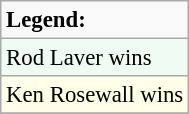<table class="wikitable" style="font-size:95%;">
<tr>
<td><strong>Legend:</strong></td>
</tr>
<tr style="background:#f0fcf3;">
<td>Rod Laver wins</td>
</tr>
<tr style="background:#ffffe9;">
<td>Ken Rosewall wins</td>
</tr>
<tr>
</tr>
</table>
